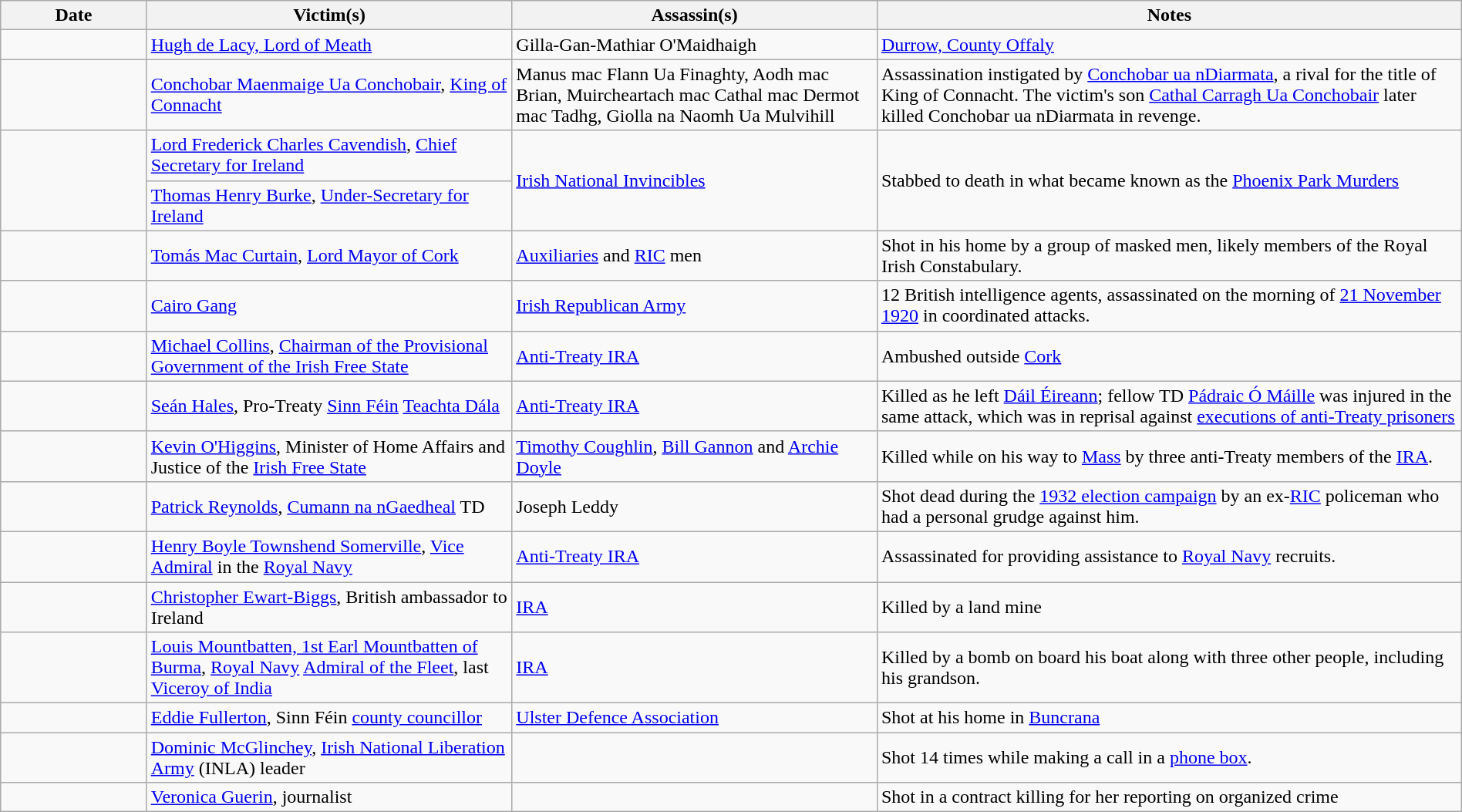<table class="wikitable sortable" style="width:100%">
<tr>
<th style="width:10%">Date</th>
<th style="width:25%">Victim(s)</th>
<th style="width:25%">Assassin(s)</th>
<th style="width:40%">Notes</th>
</tr>
<tr>
<td></td>
<td><a href='#'>Hugh de Lacy, Lord of Meath</a></td>
<td>Gilla-Gan-Mathiar O'Maidhaigh</td>
<td><a href='#'>Durrow, County Offaly</a></td>
</tr>
<tr>
<td></td>
<td><a href='#'>Conchobar Maenmaige Ua Conchobair</a>, <a href='#'>King of Connacht</a></td>
<td>Manus mac Flann Ua Finaghty, Aodh mac Brian, Muircheartach mac Cathal mac Dermot mac Tadhg, Giolla na Naomh Ua Mulvihill</td>
<td>Assassination instigated by <a href='#'>Conchobar ua nDiarmata</a>, a rival for the title of King of Connacht. The victim's son <a href='#'>Cathal Carragh Ua Conchobair</a> later killed Conchobar ua nDiarmata in revenge.</td>
</tr>
<tr>
<td rowspan="2"></td>
<td><a href='#'>Lord Frederick Charles Cavendish</a>, <a href='#'>Chief Secretary for Ireland</a></td>
<td rowspan="2"><a href='#'>Irish National Invincibles</a></td>
<td rowspan="2">Stabbed to death in what became known as the <a href='#'>Phoenix Park Murders</a></td>
</tr>
<tr>
<td><a href='#'>Thomas Henry Burke</a>, <a href='#'>Under-Secretary for Ireland</a></td>
</tr>
<tr>
<td></td>
<td><a href='#'>Tomás Mac Curtain</a>, <a href='#'>Lord Mayor of Cork</a></td>
<td><a href='#'>Auxiliaries</a> and <a href='#'>RIC</a> men</td>
<td>Shot in his home by a group of masked men, likely members of the Royal Irish Constabulary.</td>
</tr>
<tr>
<td></td>
<td><a href='#'>Cairo Gang</a></td>
<td><a href='#'>Irish Republican Army</a></td>
<td>12 British intelligence agents, assassinated on the morning of <a href='#'>21 November 1920</a> in coordinated attacks.</td>
</tr>
<tr>
<td></td>
<td><a href='#'>Michael Collins</a>, <a href='#'>Chairman of the Provisional Government of the Irish Free State</a></td>
<td><a href='#'>Anti-Treaty IRA</a></td>
<td>Ambushed outside <a href='#'>Cork</a></td>
</tr>
<tr>
<td></td>
<td><a href='#'>Seán Hales</a>, Pro-Treaty <a href='#'>Sinn Féin</a> <a href='#'>Teachta Dála</a></td>
<td><a href='#'>Anti-Treaty IRA</a></td>
<td>Killed as he left <a href='#'>Dáil Éireann</a>; fellow TD <a href='#'>Pádraic Ó Máille</a> was injured in the same attack, which was in reprisal against <a href='#'>executions of anti-Treaty prisoners</a></td>
</tr>
<tr>
<td></td>
<td><a href='#'>Kevin O'Higgins</a>, Minister of Home Affairs and Justice of the <a href='#'>Irish Free State</a></td>
<td><a href='#'>Timothy Coughlin</a>, <a href='#'>Bill Gannon</a> and <a href='#'>Archie Doyle</a></td>
<td>Killed while on his way to <a href='#'>Mass</a> by three anti-Treaty members of the <a href='#'>IRA</a>.</td>
</tr>
<tr>
<td></td>
<td><a href='#'>Patrick Reynolds</a>, <a href='#'>Cumann na nGaedheal</a> TD</td>
<td>Joseph Leddy</td>
<td>Shot dead during the <a href='#'>1932 election campaign</a> by an ex-<a href='#'>RIC</a> policeman who had a personal grudge against him.</td>
</tr>
<tr>
<td></td>
<td><a href='#'>Henry Boyle Townshend Somerville</a>, <a href='#'>Vice Admiral</a> in the <a href='#'>Royal Navy</a></td>
<td><a href='#'>Anti-Treaty IRA</a></td>
<td>Assassinated for providing assistance to <a href='#'>Royal Navy</a> recruits.</td>
</tr>
<tr>
<td></td>
<td><a href='#'>Christopher Ewart-Biggs</a>, British ambassador to Ireland</td>
<td><a href='#'>IRA</a></td>
<td>Killed by a land mine</td>
</tr>
<tr>
<td></td>
<td><a href='#'>Louis Mountbatten, 1st Earl Mountbatten of Burma</a>, <a href='#'>Royal Navy</a> <a href='#'>Admiral of the Fleet</a>, last <a href='#'>Viceroy of India</a></td>
<td><a href='#'>IRA</a></td>
<td>Killed by a bomb on board his boat along with three other people, including his grandson.</td>
</tr>
<tr>
<td></td>
<td><a href='#'>Eddie Fullerton</a>, Sinn Féin <a href='#'>county councillor</a></td>
<td><a href='#'>Ulster Defence Association</a></td>
<td>Shot at his home in <a href='#'>Buncrana</a></td>
</tr>
<tr>
<td></td>
<td><a href='#'>Dominic McGlinchey</a>, <a href='#'>Irish National Liberation Army</a> (INLA) leader</td>
<td></td>
<td>Shot 14 times while making a call in a <a href='#'>phone box</a>.</td>
</tr>
<tr>
<td></td>
<td><a href='#'>Veronica Guerin</a>, journalist</td>
<td></td>
<td>Shot in a contract killing for her reporting on organized crime</td>
</tr>
</table>
